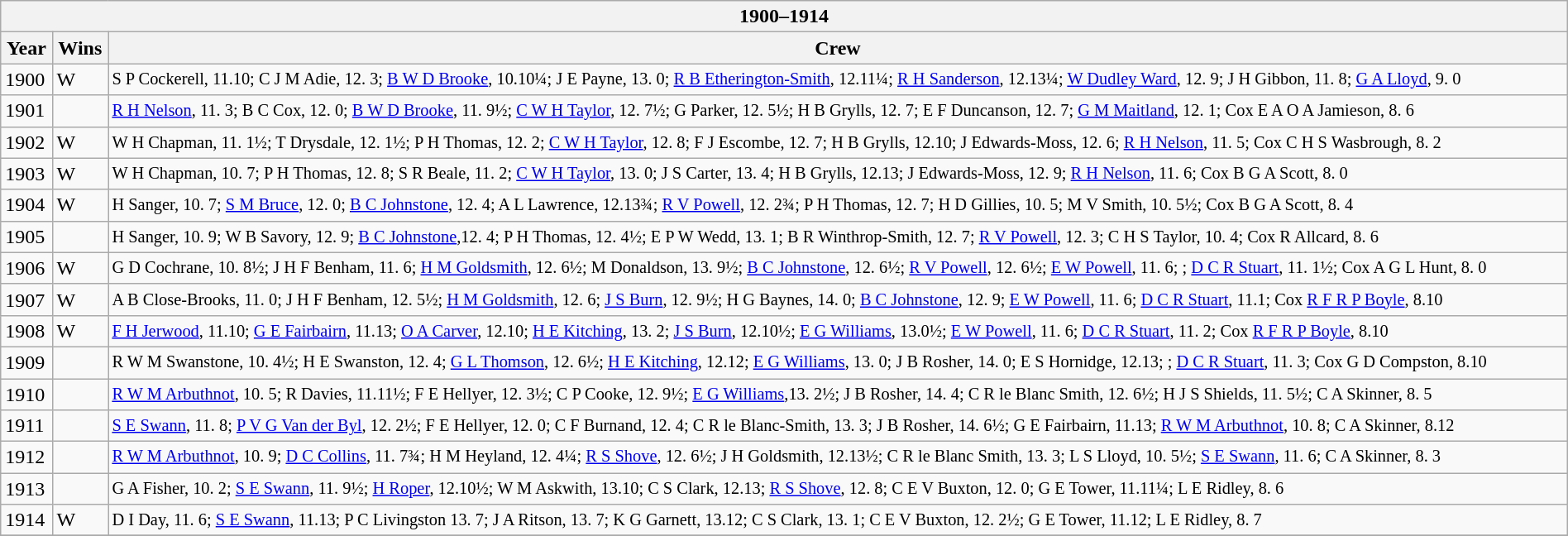<table class="wikitable" style="width:100%;">
<tr>
<th colspan="3">1900–1914</th>
</tr>
<tr>
<th>Year</th>
<th>Wins</th>
<th>Crew</th>
</tr>
<tr>
<td>1900</td>
<td>W</td>
<td style="font-size:85%">S P Cockerell, 11.10; C J M Adie, 12. 3; <a href='#'>B W D Brooke</a>, 10.10¼; J E Payne, 13. 0; <a href='#'>R B Etherington-Smith</a>, 12.11¼; <a href='#'>R H Sanderson</a>, 12.13¼; <a href='#'>W Dudley Ward</a>, 12. 9; J H Gibbon, 11. 8; <a href='#'>G A Lloyd</a>, 9. 0</td>
</tr>
<tr>
<td>1901</td>
<td></td>
<td style="font-size:85%"><a href='#'>R H Nelson</a>, 11. 3; B C Cox, 12. 0; <a href='#'>B W D Brooke</a>, 11. 9½; <a href='#'>C W H Taylor</a>, 12. 7½; G Parker, 12. 5½; H B Grylls, 12. 7; E F Duncanson, 12. 7; <a href='#'>G M Maitland</a>, 12. 1; Cox E A O A Jamieson, 8. 6</td>
</tr>
<tr>
<td>1902</td>
<td>W</td>
<td style="font-size:85%">W H Chapman, 11. 1½; T Drysdale, 12. 1½; P H Thomas, 12. 2; <a href='#'>C W H Taylor</a>, 12. 8; F J Escombe, 12. 7; H B Grylls, 12.10; J Edwards-Moss, 12. 6; <a href='#'>R H Nelson</a>, 11. 5; Cox C H S Wasbrough, 8. 2</td>
</tr>
<tr>
<td>1903</td>
<td>W</td>
<td style="font-size:85%">W H Chapman, 10. 7; P H Thomas, 12. 8; S R Beale, 11. 2; <a href='#'>C W H Taylor</a>, 13. 0; J S Carter, 13. 4; H B Grylls, 12.13; J Edwards-Moss, 12. 9; <a href='#'>R H Nelson</a>, 11. 6; Cox B G A Scott, 8. 0</td>
</tr>
<tr>
<td>1904</td>
<td>W</td>
<td style="font-size:85%">H Sanger, 10. 7; <a href='#'>S M Bruce</a>, 12. 0; <a href='#'>B C Johnstone</a>, 12. 4; A L Lawrence, 12.13¾; <a href='#'>R V Powell</a>, 12. 2¾; P H Thomas, 12. 7; H D Gillies, 10. 5; M V Smith, 10. 5½; Cox B G A Scott, 8. 4</td>
</tr>
<tr>
<td>1905</td>
<td></td>
<td style="font-size:85%">H Sanger, 10. 9; W B Savory, 12. 9; <a href='#'>B C Johnstone</a>,12. 4; P H Thomas, 12. 4½; E P W Wedd, 13. 1; B R Winthrop-Smith, 12. 7; <a href='#'>R V Powell</a>, 12. 3; C H S Taylor, 10. 4; Cox R Allcard, 8. 6</td>
</tr>
<tr>
<td>1906</td>
<td>W</td>
<td style="font-size:85%">G D Cochrane, 10. 8½; J H F Benham, 11. 6; <a href='#'>H M Goldsmith</a>, 12. 6½; M Donaldson, 13. 9½; <a href='#'>B C Johnstone</a>, 12. 6½; <a href='#'>R V Powell</a>, 12. 6½; <a href='#'>E W Powell</a>, 11. 6; ; <a href='#'>D C R Stuart</a>, 11. 1½; Cox A G L Hunt, 8. 0</td>
</tr>
<tr>
<td>1907</td>
<td>W</td>
<td style="font-size:85%">A B Close-Brooks, 11. 0; J H F Benham, 12. 5½; <a href='#'>H M Goldsmith</a>, 12. 6; <a href='#'>J S Burn</a>, 12. 9½; H G Baynes, 14. 0; <a href='#'>B C Johnstone</a>, 12. 9; <a href='#'>E W Powell</a>, 11. 6; <a href='#'>D C R Stuart</a>, 11.1; Cox <a href='#'>R F R P Boyle</a>, 8.10</td>
</tr>
<tr>
<td>1908</td>
<td>W</td>
<td style="font-size:85%"><a href='#'>F H Jerwood</a>, 11.10; <a href='#'>G E Fairbairn</a>, 11.13; <a href='#'>O A Carver</a>, 12.10; <a href='#'>H E Kitching</a>, 13. 2; <a href='#'>J S Burn</a>, 12.10½; <a href='#'>E G Williams</a>, 13.0½; <a href='#'>E W Powell</a>, 11. 6; <a href='#'>D C R Stuart</a>, 11. 2; Cox <a href='#'>R F R P Boyle</a>, 8.10</td>
</tr>
<tr>
<td>1909</td>
<td></td>
<td style="font-size:85%">R W M Swanstone, 10. 4½; H E Swanston, 12. 4; <a href='#'>G L Thomson</a>, 12. 6½; <a href='#'>H E Kitching</a>, 12.12; <a href='#'>E G Williams</a>, 13. 0; J B Rosher, 14. 0; E S Hornidge, 12.13; ; <a href='#'>D C R Stuart</a>, 11. 3; Cox G D Compston, 8.10</td>
</tr>
<tr>
<td>1910</td>
<td></td>
<td style="font-size:85%"><a href='#'>R W M Arbuthnot</a>, 10. 5; R Davies, 11.11½; F E Hellyer, 12. 3½; C P Cooke, 12. 9½; <a href='#'>E G Williams</a>,13. 2½; J B Rosher, 14. 4; C R le Blanc Smith, 12. 6½; H J S Shields, 11. 5½; C A Skinner, 8. 5</td>
</tr>
<tr>
<td>1911</td>
<td></td>
<td style="font-size:85%"><a href='#'>S E Swann</a>, 11. 8; <a href='#'>P V G Van der Byl</a>, 12. 2½; F E Hellyer, 12. 0; C F Burnand, 12. 4; C R le Blanc-Smith, 13. 3; J B Rosher, 14. 6½; G E Fairbairn, 11.13; <a href='#'>R W M Arbuthnot</a>, 10. 8; C A Skinner, 8.12</td>
</tr>
<tr>
<td>1912</td>
<td></td>
<td style="font-size:85%"><a href='#'>R W M Arbuthnot</a>, 10. 9; <a href='#'>D C Collins</a>, 11. 7¾; H M Heyland, 12. 4¼; <a href='#'>R S Shove</a>, 12. 6½; J H Goldsmith, 12.13½; C R le Blanc Smith, 13. 3; L S Lloyd, 10. 5½; <a href='#'>S E Swann</a>, 11. 6; C A Skinner, 8. 3</td>
</tr>
<tr>
<td>1913</td>
<td></td>
<td style="font-size:85%">G A Fisher, 10. 2; <a href='#'>S E Swann</a>, 11. 9½; <a href='#'>H Roper</a>, 12.10½; W M Askwith, 13.10; C S Clark, 12.13; <a href='#'>R S Shove</a>, 12. 8; C E V Buxton, 12. 0; G E Tower, 11.11¼; L E Ridley, 8. 6</td>
</tr>
<tr>
<td>1914</td>
<td>W</td>
<td style="font-size:85%">D I Day, 11. 6; <a href='#'>S E Swann</a>, 11.13; P C Livingston 13. 7; J A Ritson, 13. 7; K G Garnett, 13.12; C S Clark, 13. 1; C E V Buxton, 12. 2½; G E Tower, 11.12; L E Ridley, 8. 7</td>
</tr>
<tr>
</tr>
</table>
